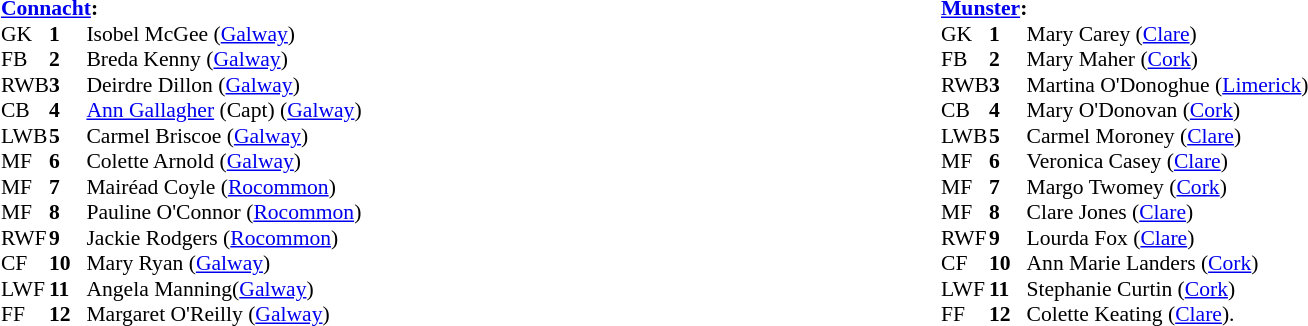<table width="100%">
<tr>
<td valign="top"></td>
<td valign="top" width="50%"><br><table style="font-size: 90%" cellspacing="0" cellpadding="0" align=center>
<tr>
<td colspan="4"><strong><a href='#'>Connacht</a>:</strong></td>
</tr>
<tr>
<th width="25"></th>
<th width="25"></th>
</tr>
<tr>
<td>GK</td>
<td><strong>1</strong></td>
<td>Isobel McGee (<a href='#'>Galway</a>)</td>
</tr>
<tr>
<td>FB</td>
<td><strong>2</strong></td>
<td>Breda Kenny (<a href='#'>Galway</a>)</td>
</tr>
<tr>
<td>RWB</td>
<td><strong>3</strong></td>
<td>Deirdre Dillon (<a href='#'>Galway</a>)</td>
</tr>
<tr>
<td>CB</td>
<td><strong>4</strong></td>
<td><a href='#'>Ann Gallagher</a> (Capt) (<a href='#'>Galway</a>)</td>
</tr>
<tr>
<td>LWB</td>
<td><strong>5</strong></td>
<td>Carmel Briscoe (<a href='#'>Galway</a>)</td>
</tr>
<tr>
<td>MF</td>
<td><strong>6</strong></td>
<td>Colette Arnold (<a href='#'>Galway</a>)</td>
</tr>
<tr>
<td>MF</td>
<td><strong>7</strong></td>
<td>Mairéad Coyle (<a href='#'>Rocommon</a>)</td>
</tr>
<tr>
<td>MF</td>
<td><strong>8</strong></td>
<td>Pauline O'Connor (<a href='#'>Rocommon</a>)</td>
</tr>
<tr>
<td>RWF</td>
<td><strong>9</strong></td>
<td>Jackie Rodgers (<a href='#'>Rocommon</a>)</td>
</tr>
<tr>
<td>CF</td>
<td><strong>10</strong></td>
<td>Mary Ryan (<a href='#'>Galway</a>)</td>
</tr>
<tr>
<td>LWF</td>
<td><strong>11</strong></td>
<td>Angela Manning(<a href='#'>Galway</a>)</td>
</tr>
<tr>
<td>FF</td>
<td><strong>12</strong></td>
<td>Margaret O'Reilly (<a href='#'>Galway</a>)</td>
</tr>
<tr>
</tr>
</table>
</td>
<td valign="top" width="50%"><br><table style="font-size: 90%" cellspacing="0" cellpadding="0" align=center>
<tr>
<td colspan="4"><strong><a href='#'>Munster</a>:</strong></td>
</tr>
<tr>
<th width="25"></th>
<th width="25"></th>
</tr>
<tr>
<td>GK</td>
<td><strong>1</strong></td>
<td>Mary Carey (<a href='#'>Clare</a>)</td>
</tr>
<tr>
<td>FB</td>
<td><strong>2</strong></td>
<td>Mary Maher (<a href='#'>Cork</a>)</td>
</tr>
<tr>
<td>RWB</td>
<td><strong>3</strong></td>
<td>Martina O'Donoghue (<a href='#'>Limerick</a>)</td>
</tr>
<tr>
<td>CB</td>
<td><strong>4</strong></td>
<td>Mary O'Donovan (<a href='#'>Cork</a>)</td>
</tr>
<tr>
<td>LWB</td>
<td><strong>5</strong></td>
<td>Carmel Moroney (<a href='#'>Clare</a>)</td>
</tr>
<tr>
<td>MF</td>
<td><strong>6</strong></td>
<td>Veronica Casey (<a href='#'>Clare</a>)</td>
</tr>
<tr>
<td>MF</td>
<td><strong>7</strong></td>
<td>Margo Twomey (<a href='#'>Cork</a>)</td>
</tr>
<tr>
<td>MF</td>
<td><strong>8</strong></td>
<td>Clare Jones (<a href='#'>Clare</a>)</td>
</tr>
<tr>
<td>RWF</td>
<td><strong>9</strong></td>
<td>Lourda Fox (<a href='#'>Clare</a>)</td>
</tr>
<tr>
<td>CF</td>
<td><strong>10</strong></td>
<td>Ann Marie Landers (<a href='#'>Cork</a>)</td>
</tr>
<tr>
<td>LWF</td>
<td><strong>11</strong></td>
<td>Stephanie Curtin (<a href='#'>Cork</a>)</td>
</tr>
<tr>
<td>FF</td>
<td><strong>12</strong></td>
<td>Colette Keating (<a href='#'>Clare</a>).</td>
</tr>
<tr>
</tr>
</table>
</td>
</tr>
</table>
